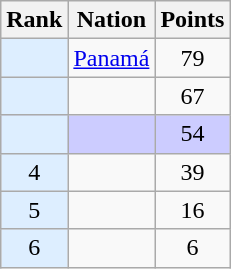<table class="wikitable sortable" style="text-align:center">
<tr>
<th>Rank</th>
<th>Nation</th>
<th>Points</th>
</tr>
<tr>
<td bgcolor = DDEEFF></td>
<td align=left> <a href='#'>Panamá</a></td>
<td>79</td>
</tr>
<tr>
<td bgcolor = DDEEFF></td>
<td align=left></td>
<td>67</td>
</tr>
<tr style="background-color:#ccccff">
<td bgcolor = DDEEFF></td>
<td align=left></td>
<td>54</td>
</tr>
<tr>
<td bgcolor = DDEEFF>4</td>
<td align=left></td>
<td>39</td>
</tr>
<tr>
<td bgcolor = DDEEFF>5</td>
<td align=left></td>
<td>16</td>
</tr>
<tr>
<td bgcolor = DDEEFF>6</td>
<td align=left></td>
<td>6</td>
</tr>
</table>
